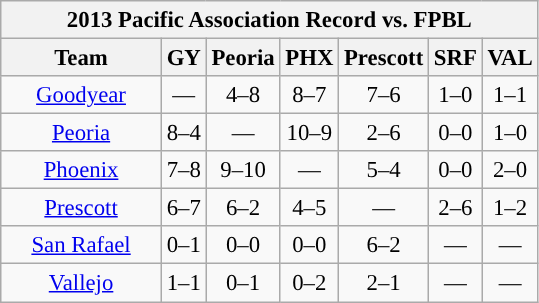<table class="wikitable" style="font-size:95%; text-align:center;">
<tr>
<th colspan=7>2013 Pacific Association Record vs. FPBL</th>
</tr>
<tr>
<th style="width:100px;">Team</th>
<th>GY</th>
<th>Peoria</th>
<th>PHX</th>
<th>Prescott</th>
<th>SRF</th>
<th>VAL</th>
</tr>
<tr>
<td><a href='#'>Goodyear</a></td>
<td>—</td>
<td>4–8</td>
<td>8–7</td>
<td>7–6</td>
<td>1–0</td>
<td>1–1</td>
</tr>
<tr>
<td><a href='#'>Peoria</a></td>
<td>8–4</td>
<td>—</td>
<td>10–9</td>
<td>2–6</td>
<td>0–0</td>
<td>1–0</td>
</tr>
<tr>
<td><a href='#'>Phoenix</a></td>
<td>7–8</td>
<td>9–10</td>
<td>—</td>
<td>5–4</td>
<td>0–0</td>
<td>2–0</td>
</tr>
<tr>
<td><a href='#'>Prescott</a></td>
<td>6–7</td>
<td>6–2</td>
<td>4–5</td>
<td>—</td>
<td>2–6</td>
<td>1–2</td>
</tr>
<tr>
<td><a href='#'>San Rafael</a></td>
<td>0–1</td>
<td>0–0</td>
<td>0–0</td>
<td>6–2</td>
<td>—</td>
<td>—</td>
</tr>
<tr>
<td><a href='#'>Vallejo</a></td>
<td>1–1</td>
<td>0–1</td>
<td>0–2</td>
<td>2–1</td>
<td>—</td>
<td>—</td>
</tr>
</table>
